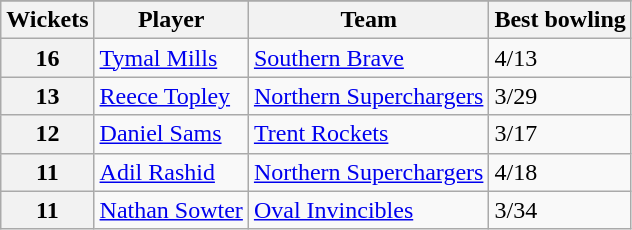<table class="wikitable defaultleft col4center" style="max-width:30em;">
<tr>
</tr>
<tr>
<th>Wickets</th>
<th>Player</th>
<th>Team</th>
<th>Best bowling</th>
</tr>
<tr>
<th>16</th>
<td><a href='#'>Tymal Mills</a></td>
<td><a href='#'>Southern Brave</a></td>
<td>4/13</td>
</tr>
<tr>
<th>13</th>
<td><a href='#'>Reece Topley</a></td>
<td><a href='#'>Northern Superchargers</a></td>
<td>3/29</td>
</tr>
<tr>
<th>12</th>
<td><a href='#'>Daniel Sams</a></td>
<td><a href='#'>Trent Rockets</a></td>
<td>3/17</td>
</tr>
<tr>
<th>11</th>
<td><a href='#'>Adil Rashid</a></td>
<td><a href='#'>Northern Superchargers</a></td>
<td>4/18</td>
</tr>
<tr>
<th>11</th>
<td><a href='#'>Nathan Sowter</a></td>
<td><a href='#'>Oval Invincibles</a></td>
<td>3/34</td>
</tr>
</table>
